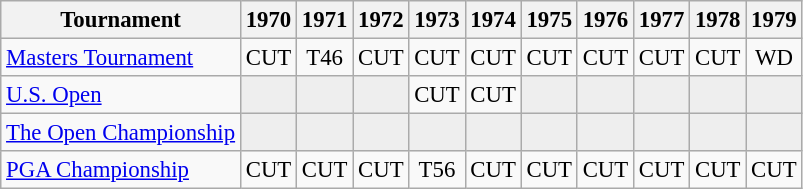<table class="wikitable" style="font-size:95%;text-align:center;">
<tr>
<th>Tournament</th>
<th>1970</th>
<th>1971</th>
<th>1972</th>
<th>1973</th>
<th>1974</th>
<th>1975</th>
<th>1976</th>
<th>1977</th>
<th>1978</th>
<th>1979</th>
</tr>
<tr>
<td align=left><a href='#'>Masters Tournament</a></td>
<td>CUT</td>
<td>T46</td>
<td>CUT</td>
<td>CUT</td>
<td>CUT</td>
<td>CUT</td>
<td>CUT</td>
<td>CUT</td>
<td>CUT</td>
<td>WD</td>
</tr>
<tr>
<td align=left><a href='#'>U.S. Open</a></td>
<td style="background:#eee;"></td>
<td style="background:#eee;"></td>
<td style="background:#eee;"></td>
<td>CUT</td>
<td>CUT</td>
<td style="background:#eee;"></td>
<td style="background:#eee;"></td>
<td style="background:#eee;"></td>
<td style="background:#eee;"></td>
<td style="background:#eee;"></td>
</tr>
<tr>
<td align=left><a href='#'>The Open Championship</a></td>
<td style="background:#eee;"></td>
<td style="background:#eee;"></td>
<td style="background:#eee;"></td>
<td style="background:#eee;"></td>
<td style="background:#eee;"></td>
<td style="background:#eee;"></td>
<td style="background:#eee;"></td>
<td style="background:#eee;"></td>
<td style="background:#eee;"></td>
<td style="background:#eee;"></td>
</tr>
<tr>
<td align=left><a href='#'>PGA Championship</a></td>
<td>CUT</td>
<td>CUT</td>
<td>CUT</td>
<td>T56</td>
<td>CUT</td>
<td>CUT</td>
<td>CUT</td>
<td>CUT</td>
<td>CUT</td>
<td>CUT</td>
</tr>
</table>
